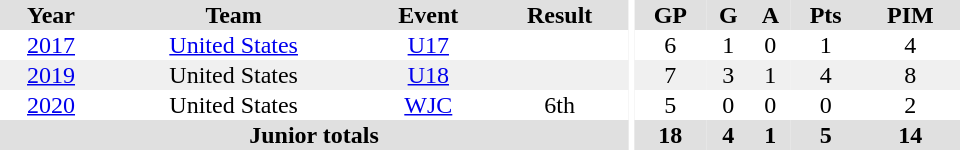<table border="0" cellpadding="1" cellspacing="0" ID="Table3" style="text-align:center; width:40em">
<tr ALIGN="center" bgcolor="#e0e0e0">
<th>Year</th>
<th>Team</th>
<th>Event</th>
<th>Result</th>
<th rowspan="98" bgcolor="#ffffff"></th>
<th>GP</th>
<th>G</th>
<th>A</th>
<th>Pts</th>
<th>PIM</th>
</tr>
<tr>
<td><a href='#'>2017</a></td>
<td><a href='#'>United States</a></td>
<td><a href='#'>U17</a></td>
<td></td>
<td>6</td>
<td>1</td>
<td>0</td>
<td>1</td>
<td>4</td>
</tr>
<tr bgcolor="#f0f0f0">
<td><a href='#'>2019</a></td>
<td>United States</td>
<td><a href='#'>U18</a></td>
<td></td>
<td>7</td>
<td>3</td>
<td>1</td>
<td>4</td>
<td>8</td>
</tr>
<tr>
<td><a href='#'>2020</a></td>
<td>United States</td>
<td><a href='#'>WJC</a></td>
<td>6th</td>
<td>5</td>
<td>0</td>
<td>0</td>
<td>0</td>
<td>2</td>
</tr>
<tr bgcolor="#e0e0e0">
<th colspan="4">Junior totals</th>
<th>18</th>
<th>4</th>
<th>1</th>
<th>5</th>
<th>14</th>
</tr>
</table>
